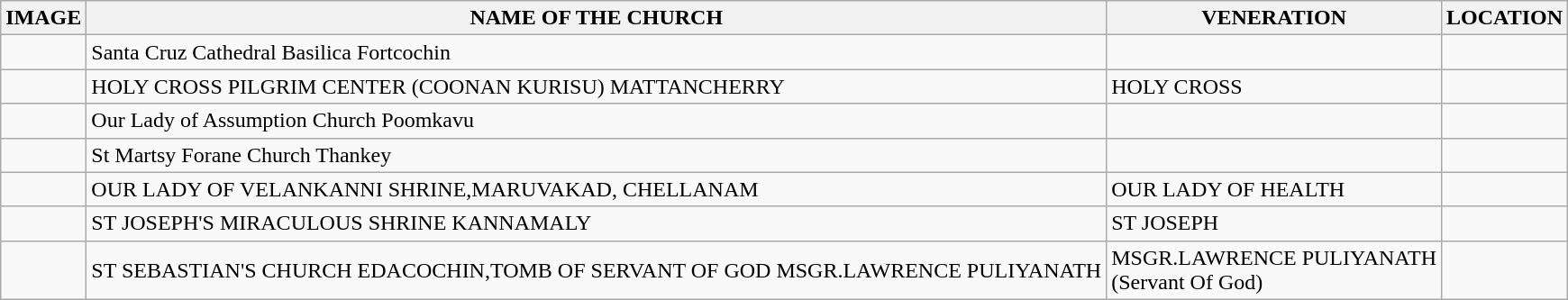<table class="wikitable">
<tr>
<th>IMAGE</th>
<th>NAME OF THE CHURCH</th>
<th>VENERATION</th>
<th>LOCATION</th>
</tr>
<tr>
<td></td>
<td>Santa Cruz Cathedral Basilica Fortcochin</td>
<td></td>
<td></td>
</tr>
<tr>
<td></td>
<td>HOLY CROSS PILGRIM CENTER (COONAN KURISU) MATTANCHERRY</td>
<td>HOLY CROSS</td>
<td></td>
</tr>
<tr>
<td></td>
<td>Our Lady of Assumption Church Poomkavu</td>
<td></td>
<td></td>
</tr>
<tr>
<td></td>
<td>St Martsy Forane Church Thankey</td>
<td></td>
<td></td>
</tr>
<tr>
<td></td>
<td>OUR LADY OF VELANKANNI SHRINE,MARUVAKAD, CHELLANAM</td>
<td>OUR LADY OF HEALTH</td>
<td></td>
</tr>
<tr>
<td></td>
<td>ST JOSEPH'S MIRACULOUS SHRINE KANNAMALY</td>
<td>ST JOSEPH</td>
<td></td>
</tr>
<tr>
<td></td>
<td>ST SEBASTIAN'S CHURCH EDACOCHIN,TOMB OF SERVANT OF GOD MSGR.LAWRENCE PULIYANATH</td>
<td>MSGR.LAWRENCE PULIYANATH<br>(Servant Of God)</td>
<td></td>
</tr>
</table>
